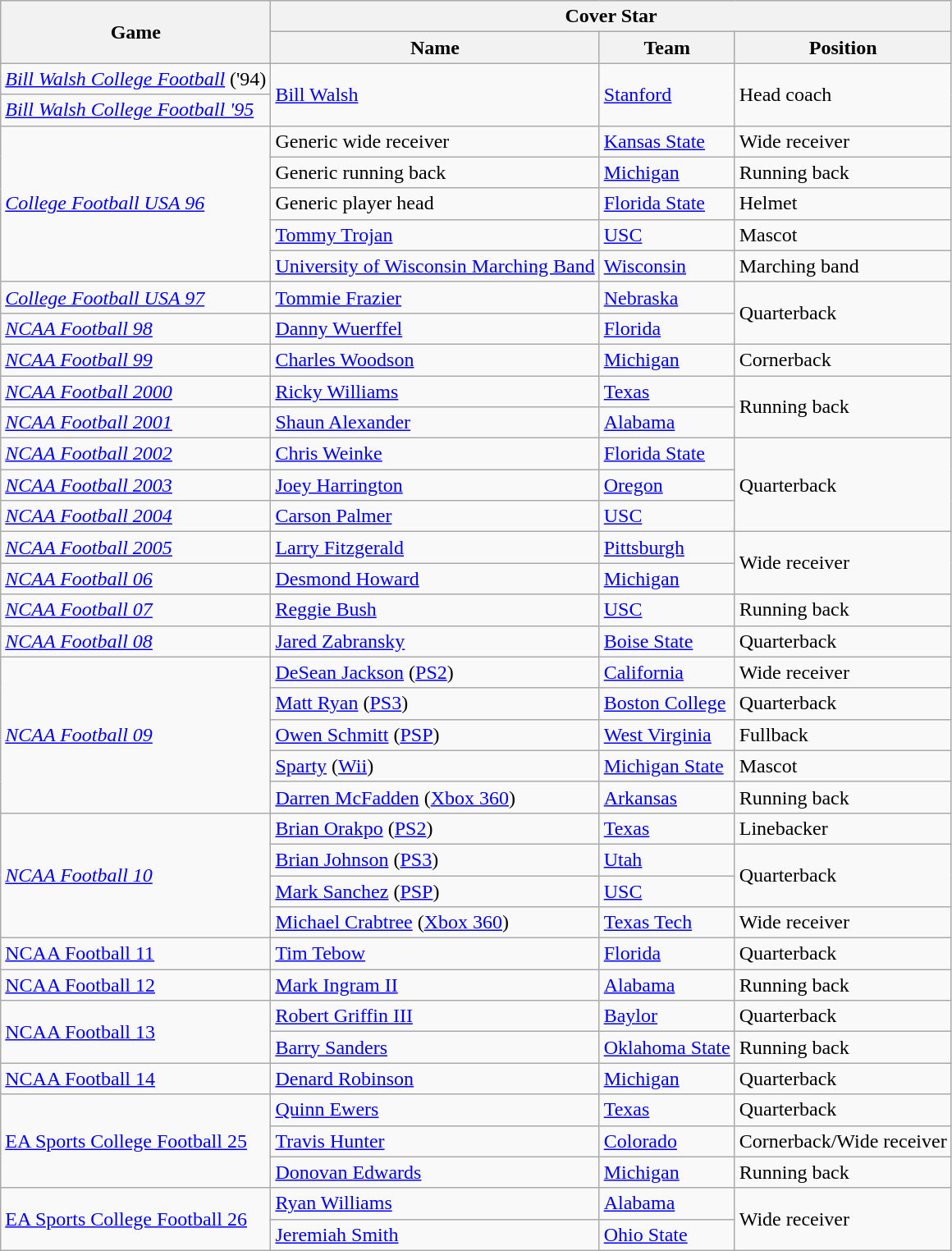<table class="wikitable">
<tr>
<th scope=col rowspan=2>Game</th>
<th scope=col colspan=3>Cover Star</th>
</tr>
<tr>
<th scope=col>Name</th>
<th scope="col">Team</th>
<th scope=col>Position</th>
</tr>
<tr>
<td><em><a href='#'>Bill Walsh College Football</a></em> ('94)</td>
<td rowspan='2'><a href='#'>Bill Walsh</a></td>
<td rowspan="2"><a href='#'>Stanford</a></td>
<td rowspan="2">Head coach</td>
</tr>
<tr>
<td><em><a href='#'>Bill Walsh College Football '95</a></em></td>
</tr>
<tr>
<td rowspan='5'><em><a href='#'>College Football USA 96</a></em></td>
<td>Generic wide receiver</td>
<td><a href='#'>Kansas State</a></td>
<td>Wide receiver</td>
</tr>
<tr>
<td>Generic running back</td>
<td><a href='#'>Michigan</a></td>
<td>Running back</td>
</tr>
<tr>
<td>Generic player head</td>
<td><a href='#'>Florida State</a></td>
<td>Helmet</td>
</tr>
<tr>
<td><a href='#'>Tommy Trojan</a></td>
<td><a href='#'>USC</a></td>
<td>Mascot</td>
</tr>
<tr>
<td><a href='#'>University of Wisconsin Marching Band</a></td>
<td><a href='#'>Wisconsin</a></td>
<td>Marching band</td>
</tr>
<tr>
<td><em><a href='#'>College Football USA 97</a></em></td>
<td><a href='#'>Tommie Frazier</a></td>
<td><a href='#'>Nebraska</a></td>
<td rowspan="2">Quarterback</td>
</tr>
<tr>
<td><em><a href='#'>NCAA Football 98</a></em></td>
<td><a href='#'>Danny Wuerffel</a></td>
<td><a href='#'>Florida</a></td>
</tr>
<tr>
<td><em><a href='#'>NCAA Football 99</a></em></td>
<td><a href='#'>Charles Woodson</a></td>
<td><a href='#'>Michigan</a></td>
<td>Cornerback</td>
</tr>
<tr>
<td><em><a href='#'>NCAA Football 2000</a></em></td>
<td><a href='#'>Ricky Williams</a></td>
<td><a href='#'>Texas</a></td>
<td rowspan="2">Running back</td>
</tr>
<tr>
<td><em><a href='#'>NCAA Football 2001</a></em></td>
<td><a href='#'>Shaun Alexander</a></td>
<td><a href='#'>Alabama</a></td>
</tr>
<tr>
<td><em><a href='#'>NCAA Football 2002</a></em></td>
<td><a href='#'>Chris Weinke</a></td>
<td><a href='#'>Florida State</a></td>
<td rowspan="3">Quarterback</td>
</tr>
<tr>
<td><em><a href='#'>NCAA Football 2003</a></em></td>
<td><a href='#'>Joey Harrington</a></td>
<td><a href='#'>Oregon</a></td>
</tr>
<tr>
<td><em><a href='#'>NCAA Football 2004</a></em></td>
<td><a href='#'>Carson Palmer</a></td>
<td><a href='#'>USC</a></td>
</tr>
<tr>
<td><em><a href='#'>NCAA Football 2005</a></em></td>
<td><a href='#'>Larry Fitzgerald</a></td>
<td><a href='#'>Pittsburgh</a></td>
<td rowspan="2">Wide receiver</td>
</tr>
<tr>
<td><em><a href='#'>NCAA Football 06</a></em></td>
<td><a href='#'>Desmond Howard</a></td>
<td><a href='#'>Michigan</a></td>
</tr>
<tr>
<td><em><a href='#'>NCAA Football 07</a></em></td>
<td><a href='#'>Reggie Bush</a></td>
<td><a href='#'>USC</a></td>
<td>Running back</td>
</tr>
<tr>
<td><em><a href='#'>NCAA Football 08</a></em></td>
<td><a href='#'>Jared Zabransky</a></td>
<td><a href='#'>Boise State</a></td>
<td>Quarterback</td>
</tr>
<tr>
<td rowspan='5'><em><a href='#'>NCAA Football 09</a></em></td>
<td><a href='#'>DeSean Jackson</a> (<a href='#'>PS2</a>)</td>
<td><a href='#'>California</a></td>
<td>Wide receiver</td>
</tr>
<tr>
<td><a href='#'>Matt Ryan</a> (<a href='#'>PS3</a>)</td>
<td><a href='#'>Boston College</a></td>
<td>Quarterback</td>
</tr>
<tr>
<td><a href='#'>Owen Schmitt</a> (<a href='#'>PSP</a>)</td>
<td><a href='#'>West Virginia</a></td>
<td>Fullback</td>
</tr>
<tr>
<td><a href='#'>Sparty</a> (<a href='#'>Wii</a>)</td>
<td><a href='#'>Michigan State</a></td>
<td>Mascot</td>
</tr>
<tr>
<td><a href='#'>Darren McFadden</a> (<a href='#'>Xbox 360</a>)</td>
<td><a href='#'>Arkansas</a></td>
<td>Running back</td>
</tr>
<tr>
<td rowspan='4'><em><a href='#'>NCAA Football 10</a></td>
<td><a href='#'>Brian Orakpo</a> (<a href='#'>PS2</a>)</td>
<td><a href='#'>Texas</a></td>
<td>Linebacker</td>
</tr>
<tr>
<td><a href='#'>Brian Johnson</a> (<a href='#'>PS3</a>)</td>
<td><a href='#'>Utah</a></td>
<td rowspan="2">Quarterback</td>
</tr>
<tr>
<td><a href='#'>Mark Sanchez</a> (<a href='#'>PSP</a>)</td>
<td><a href='#'>USC</a></td>
</tr>
<tr>
<td><a href='#'>Michael Crabtree</a> (<a href='#'>Xbox 360</a>)</td>
<td><a href='#'>Texas Tech</a></td>
<td>Wide receiver</td>
</tr>
<tr>
<td></em><a href='#'>NCAA Football 11</a><em></td>
<td><a href='#'>Tim Tebow</a></td>
<td><a href='#'>Florida</a></td>
<td>Quarterback</td>
</tr>
<tr>
<td></em><a href='#'>NCAA Football 12</a><em></td>
<td><a href='#'>Mark Ingram II</a></td>
<td><a href='#'>Alabama</a></td>
<td>Running back</td>
</tr>
<tr>
<td rowspan='2'></em><a href='#'>NCAA Football 13</a><em></td>
<td><a href='#'>Robert Griffin III</a></td>
<td><a href='#'>Baylor</a></td>
<td>Quarterback</td>
</tr>
<tr>
<td><a href='#'>Barry Sanders</a></td>
<td><a href='#'>Oklahoma State</a></td>
<td>Running back</td>
</tr>
<tr>
<td></em><a href='#'>NCAA Football 14</a><em></td>
<td><a href='#'>Denard Robinson</a></td>
<td><a href='#'>Michigan</a></td>
<td>Quarterback</td>
</tr>
<tr>
<td rowspan='3'></em><a href='#'>EA Sports College Football 25</a><em></td>
<td><a href='#'>Quinn Ewers</a></td>
<td><a href='#'>Texas</a></td>
<td>Quarterback</td>
</tr>
<tr>
<td><a href='#'>Travis Hunter</a></td>
<td><a href='#'>Colorado</a></td>
<td>Cornerback/Wide receiver</td>
</tr>
<tr>
<td><a href='#'>Donovan Edwards</a></td>
<td><a href='#'>Michigan</a></td>
<td>Running back</td>
</tr>
<tr>
<td rowspan='2'></em><a href='#'>EA Sports College Football 26</a><em></td>
<td><a href='#'>Ryan Williams</a></td>
<td><a href='#'>Alabama</a></td>
<td rowspan="2">Wide receiver</td>
</tr>
<tr>
<td><a href='#'>Jeremiah Smith</a></td>
<td><a href='#'>Ohio State</a></td>
</tr>
</table>
